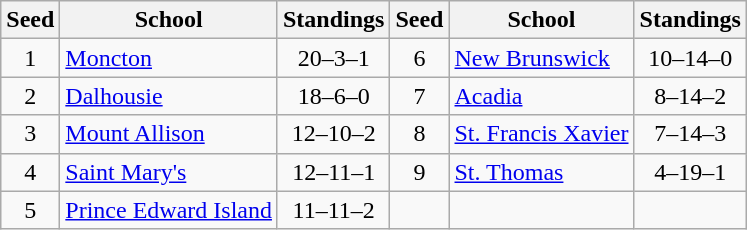<table class="wikitable">
<tr>
<th>Seed</th>
<th>School</th>
<th>Standings</th>
<th>Seed</th>
<th>School</th>
<th>Standings</th>
</tr>
<tr>
<td align=center>1</td>
<td><a href='#'>Moncton</a></td>
<td align=center>20–3–1</td>
<td align=center>6</td>
<td><a href='#'>New Brunswick</a></td>
<td align=center>10–14–0</td>
</tr>
<tr>
<td align=center>2</td>
<td><a href='#'>Dalhousie</a></td>
<td align=center>18–6–0</td>
<td align=center>7</td>
<td><a href='#'>Acadia</a></td>
<td align=center>8–14–2</td>
</tr>
<tr>
<td align=center>3</td>
<td><a href='#'>Mount Allison</a></td>
<td align=center>12–10–2</td>
<td align=center>8</td>
<td><a href='#'>St. Francis Xavier</a></td>
<td align=center>7–14–3</td>
</tr>
<tr>
<td align=center>4</td>
<td><a href='#'>Saint Mary's</a></td>
<td align=center>12–11–1</td>
<td align=center>9</td>
<td><a href='#'>St. Thomas</a></td>
<td align=center>4–19–1</td>
</tr>
<tr>
<td align=center>5</td>
<td><a href='#'>Prince Edward Island</a></td>
<td align=center>11–11–2</td>
<td></td>
<td></td>
<td></td>
</tr>
</table>
